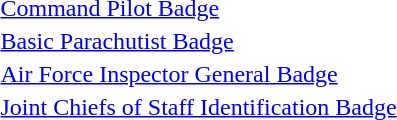<table>
<tr>
<td></td>
<td><a href='#'>Command Pilot Badge</a></td>
</tr>
<tr>
<td></td>
<td><a href='#'>Basic Parachutist Badge</a></td>
</tr>
<tr>
<td></td>
<td><a href='#'>Air Force Inspector General Badge</a></td>
</tr>
<tr>
<td></td>
<td><a href='#'>Joint Chiefs of Staff Identification Badge</a></td>
</tr>
</table>
